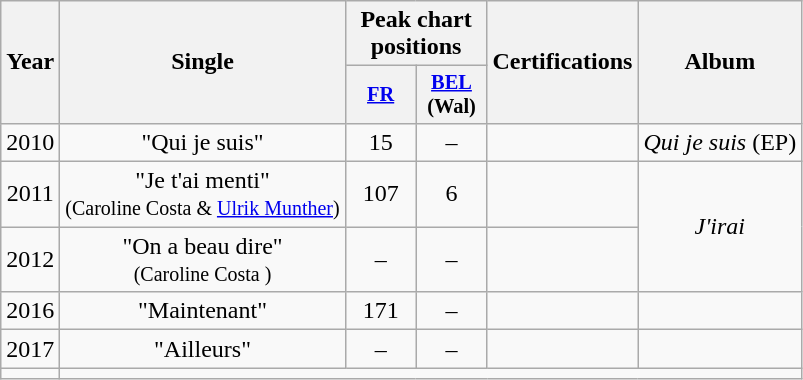<table class="wikitable plainrowheaders" style="text-align:center;">
<tr>
<th scope="col" rowspan="2">Year</th>
<th scope="col" rowspan="2">Single</th>
<th scope="col" colspan="2">Peak chart positions</th>
<th scope="col" rowspan="2">Certifications</th>
<th scope="col" rowspan="2">Album</th>
</tr>
<tr>
<th scope="col" style="width:3em;font-size:85%;"><a href='#'>FR</a><br></th>
<th scope="col" style="width:3em;font-size:85%;"><a href='#'>BEL</a><br>(Wal)</th>
</tr>
<tr>
<td>2010</td>
<td>"Qui je suis"</td>
<td>15</td>
<td>–</td>
<td></td>
<td><em>Qui je suis</em> (EP)</td>
</tr>
<tr>
<td>2011</td>
<td>"Je t'ai menti" <br><small>(Caroline Costa & <a href='#'>Ulrik Munther</a>)</small></td>
<td>107</td>
<td>6</td>
<td></td>
<td rowspan=2><em>J'irai</em></td>
</tr>
<tr>
<td>2012</td>
<td>"On a beau dire" <br><small>(Caroline Costa )</small></td>
<td>–</td>
<td>–</td>
<td></td>
</tr>
<tr>
<td>2016</td>
<td>"Maintenant"</td>
<td>171<br></td>
<td>–</td>
<td></td>
<td></td>
</tr>
<tr>
<td>2017</td>
<td>"Ailleurs"</td>
<td>–</td>
<td>–</td>
<td></td>
<td></td>
</tr>
<tr>
<td></td>
</tr>
</table>
